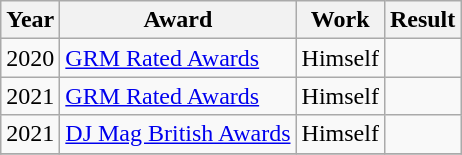<table class="wikitable sortable mw-collapsible">
<tr>
<th scope=col>Year</th>
<th scope=col>Award</th>
<th scope=col>Work</th>
<th scope=col class=unsortable>Result</th>
</tr>
<tr>
<td>2020</td>
<td><a href='#'>GRM Rated Awards</a></td>
<td>Himself</td>
<td></td>
</tr>
<tr>
<td>2021</td>
<td><a href='#'>GRM Rated Awards</a></td>
<td>Himself</td>
<td></td>
</tr>
<tr>
<td>2021</td>
<td><a href='#'> DJ Mag British Awards</a></td>
<td>Himself</td>
<td> </td>
</tr>
<tr>
</tr>
</table>
